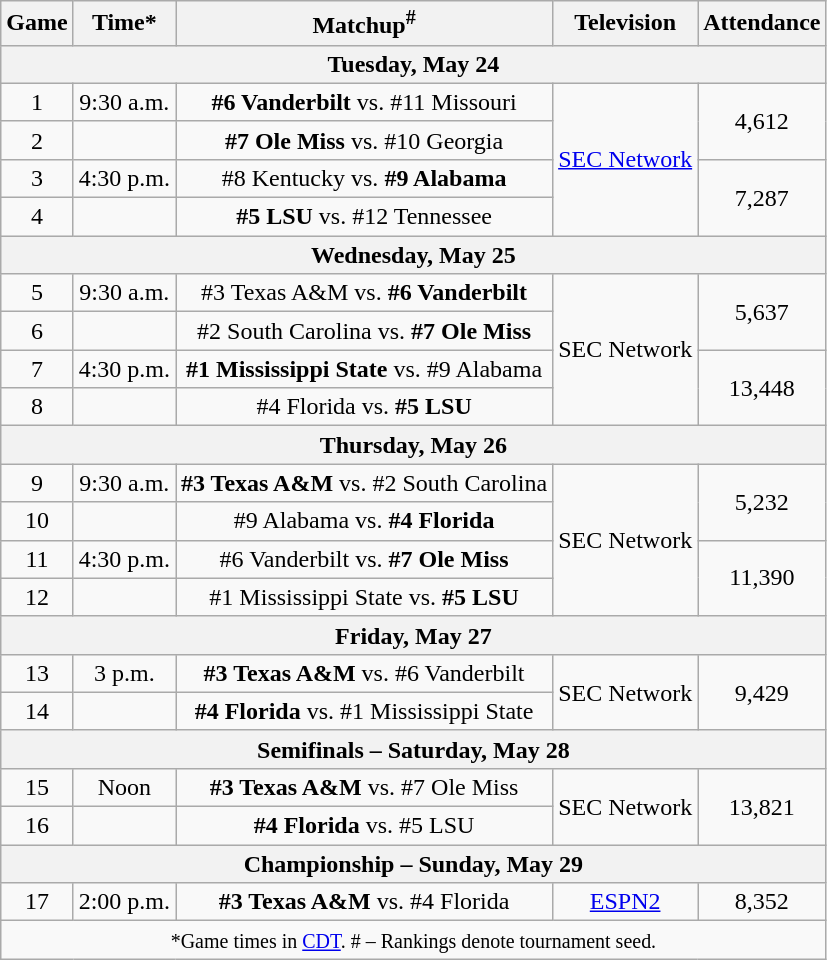<table class="wikitable" style="text-align:center;">
<tr>
<th>Game</th>
<th>Time*</th>
<th>Matchup<sup>#</sup></th>
<th>Television</th>
<th>Attendance</th>
</tr>
<tr>
<th colspan=7>Tuesday, May 24</th>
</tr>
<tr>
<td>1</td>
<td>9:30 a.m.</td>
<td><strong>#6 Vanderbilt</strong> vs. #11 Missouri</td>
<td rowspan=4><a href='#'>SEC Network</a></td>
<td rowspan=2>4,612</td>
</tr>
<tr>
<td>2</td>
<td></td>
<td><strong>#7 Ole Miss</strong> vs. #10 Georgia</td>
</tr>
<tr>
<td>3</td>
<td>4:30 p.m.</td>
<td>#8 Kentucky vs. <strong>#9 Alabama</strong></td>
<td rowspan=2>7,287</td>
</tr>
<tr>
<td>4</td>
<td></td>
<td><strong>#5 LSU</strong> vs. #12 Tennessee</td>
</tr>
<tr>
<th colspan=7>Wednesday, May 25</th>
</tr>
<tr>
<td>5</td>
<td>9:30 a.m.</td>
<td>#3 Texas A&M vs. <strong>#6 Vanderbilt</strong></td>
<td rowspan=4>SEC Network</td>
<td rowspan=2>5,637</td>
</tr>
<tr>
<td>6</td>
<td></td>
<td>#2 South Carolina vs. <strong>#7 Ole Miss</strong></td>
</tr>
<tr>
<td>7</td>
<td>4:30 p.m.</td>
<td><strong>#1 Mississippi State</strong> vs. #9 Alabama</td>
<td rowspan=2>13,448</td>
</tr>
<tr>
<td>8</td>
<td></td>
<td>#4 Florida vs. <strong>#5 LSU</strong></td>
</tr>
<tr>
<th colspan=7>Thursday, May 26</th>
</tr>
<tr>
<td>9</td>
<td>9:30 a.m.</td>
<td><strong>#3 Texas A&M</strong> vs. #2 South Carolina</td>
<td rowspan=4>SEC Network</td>
<td rowspan=2>5,232</td>
</tr>
<tr>
<td>10</td>
<td></td>
<td>#9 Alabama vs. <strong>#4 Florida</strong></td>
</tr>
<tr>
<td>11</td>
<td>4:30 p.m.</td>
<td>#6 Vanderbilt vs. <strong>#7 Ole Miss</strong></td>
<td rowspan=2>11,390</td>
</tr>
<tr>
<td>12</td>
<td></td>
<td>#1 Mississippi State vs. <strong>#5 LSU</strong></td>
</tr>
<tr>
<th colspan=7>Friday, May 27</th>
</tr>
<tr>
<td>13</td>
<td>3 p.m.</td>
<td><strong>#3 Texas A&M</strong> vs. #6 Vanderbilt</td>
<td rowspan=2>SEC Network</td>
<td rowspan=2>9,429</td>
</tr>
<tr>
<td>14</td>
<td></td>
<td><strong>#4 Florida</strong> vs. #1 Mississippi State</td>
</tr>
<tr>
<th colspan=7>Semifinals – Saturday, May 28</th>
</tr>
<tr>
<td>15</td>
<td>Noon</td>
<td><strong>#3 Texas A&M</strong> vs. #7 Ole Miss</td>
<td rowspan=2>SEC Network</td>
<td rowspan=2>13,821</td>
</tr>
<tr>
<td>16</td>
<td></td>
<td><strong>#4 Florida</strong> vs. #5 LSU</td>
</tr>
<tr>
<th colspan=7>Championship – Sunday, May 29</th>
</tr>
<tr>
<td>17</td>
<td>2:00 p.m.</td>
<td><strong>#3 Texas A&M</strong> vs. #4 Florida</td>
<td><a href='#'>ESPN2</a></td>
<td>8,352</td>
</tr>
<tr>
<td colspan=7><small>*Game times in <a href='#'>CDT</a>. # – Rankings denote tournament seed.</small></td>
</tr>
</table>
